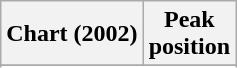<table class="wikitable sortable plainrowheaders">
<tr>
<th>Chart (2002)</th>
<th>Peak<br>position</th>
</tr>
<tr>
</tr>
<tr>
</tr>
<tr>
</tr>
</table>
